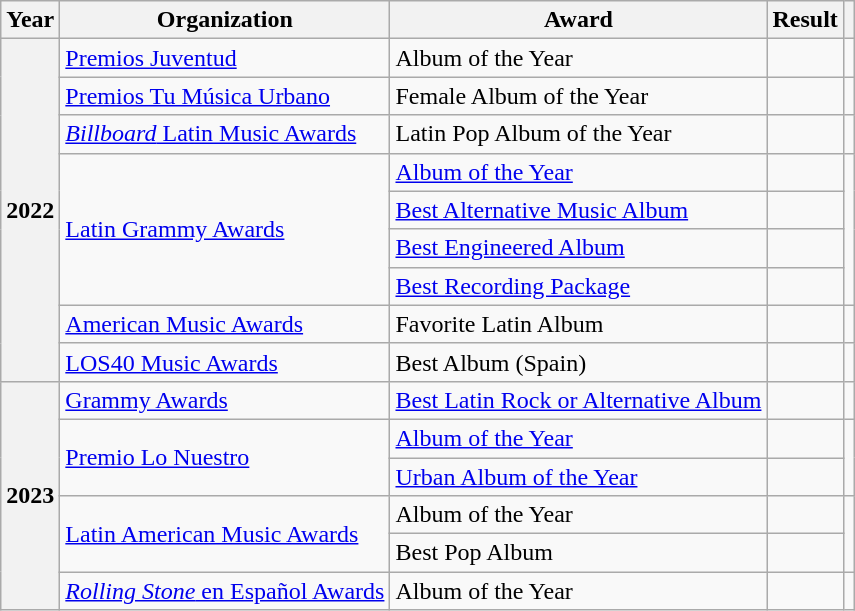<table class="wikitable plainrowheaders">
<tr align=center>
<th scope="col">Year</th>
<th scope="col">Organization</th>
<th scope="col">Award</th>
<th scope="col">Result</th>
<th></th>
</tr>
<tr>
<th rowspan="9" scope="row">2022</th>
<td><a href='#'>Premios Juventud</a></td>
<td>Album of the Year</td>
<td></td>
<td></td>
</tr>
<tr>
<td><a href='#'>Premios Tu Música Urbano</a></td>
<td>Female Album of the Year</td>
<td></td>
<td></td>
</tr>
<tr>
<td><a href='#'><em>Billboard</em> Latin Music Awards</a></td>
<td>Latin Pop Album of the Year</td>
<td></td>
<td></td>
</tr>
<tr>
<td rowspan="4"><a href='#'>Latin Grammy Awards</a></td>
<td><a href='#'>Album of the Year</a></td>
<td></td>
<td rowspan="4"></td>
</tr>
<tr>
<td><a href='#'>Best Alternative Music Album</a></td>
<td></td>
</tr>
<tr>
<td><a href='#'>Best Engineered Album</a></td>
<td></td>
</tr>
<tr>
<td><a href='#'>Best Recording Package</a></td>
<td></td>
</tr>
<tr>
<td><a href='#'>American Music Awards</a></td>
<td>Favorite Latin Album</td>
<td></td>
<td></td>
</tr>
<tr>
<td><a href='#'>LOS40 Music Awards</a></td>
<td>Best Album (Spain)</td>
<td></td>
<td></td>
</tr>
<tr>
<th rowspan="6" scope="row">2023</th>
<td><a href='#'>Grammy Awards</a></td>
<td><a href='#'>Best Latin Rock or Alternative Album</a></td>
<td></td>
<td></td>
</tr>
<tr>
<td rowspan="2"><a href='#'>Premio Lo Nuestro</a></td>
<td><a href='#'>Album of the Year</a></td>
<td></td>
<td rowspan="2"></td>
</tr>
<tr>
<td><a href='#'>Urban Album of the Year</a></td>
<td></td>
</tr>
<tr>
<td rowspan="2"><a href='#'>Latin American Music Awards</a></td>
<td>Album of the Year</td>
<td></td>
<td rowspan="2"></td>
</tr>
<tr>
<td>Best Pop Album</td>
<td></td>
</tr>
<tr>
<td><a href='#'><em>Rolling Stone</em> en Español Awards</a></td>
<td>Album of the Year</td>
<td></td>
<td></td>
</tr>
</table>
